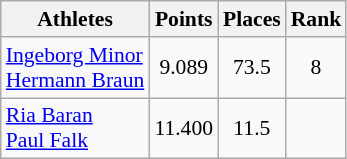<table class="wikitable" border="1" style="font-size:90%">
<tr>
<th>Athletes</th>
<th>Points</th>
<th>Places</th>
<th>Rank</th>
</tr>
<tr align=center>
<td align=left><a href='#'>Ingeborg Minor</a><br><a href='#'>Hermann Braun</a></td>
<td>9.089</td>
<td>73.5</td>
<td>8</td>
</tr>
<tr align=center>
<td align=left><a href='#'>Ria Baran</a><br><a href='#'>Paul Falk</a></td>
<td>11.400</td>
<td>11.5</td>
<td></td>
</tr>
</table>
